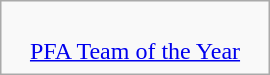<table role="presentation" class="infobox" style="width:180px;">
<tr>
<td style="text-align:center;"><br>











<a href='#'>PFA Team of the Year</a></td>
</tr>
</table>
